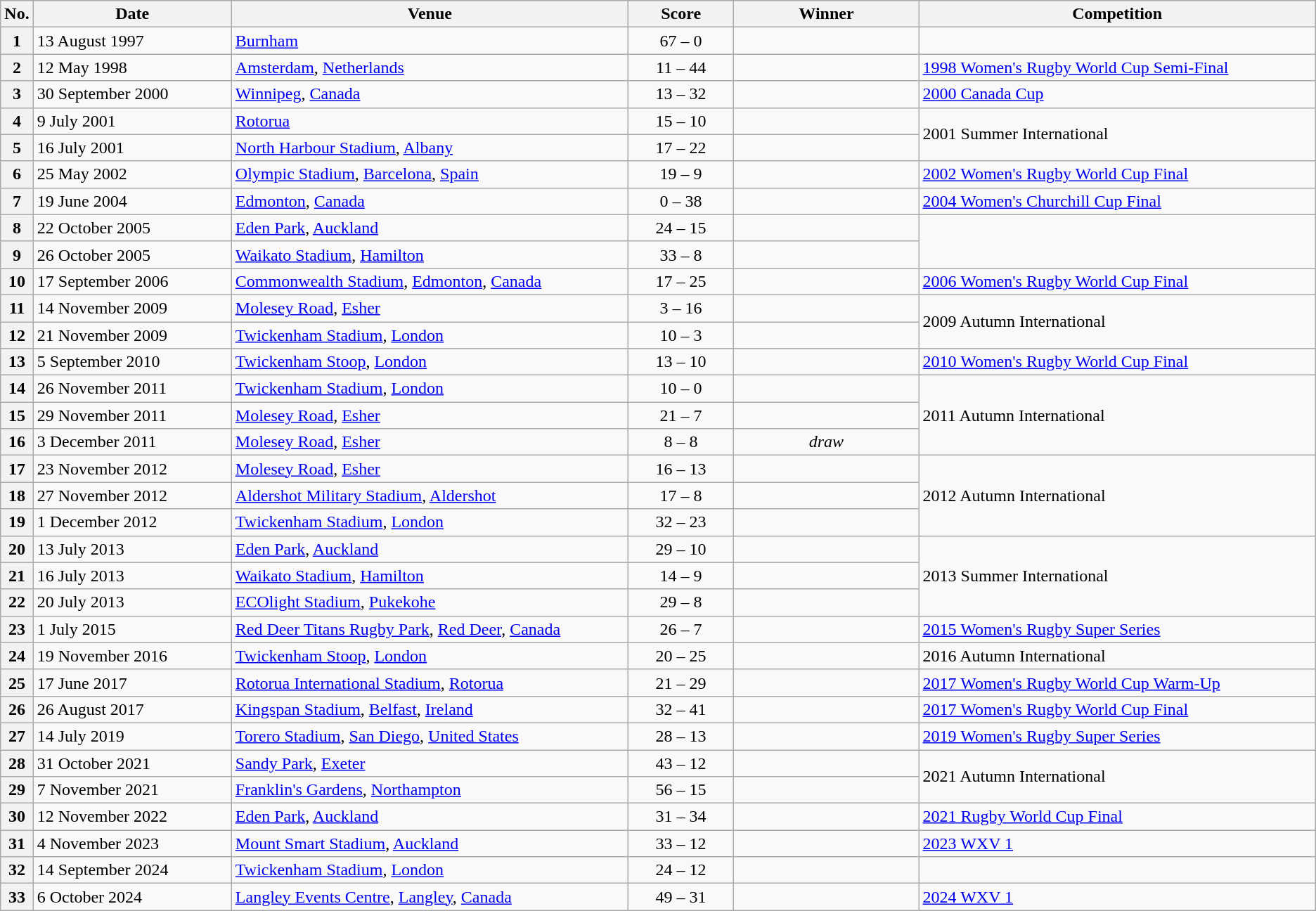<table class="wikitable">
<tr>
<th style="width:1%">No.</th>
<th style="width:15%">Date</th>
<th style="width:30%">Venue</th>
<th style="width:8%">Score</th>
<th style="width:14%">Winner</th>
<th style="width:30%">Competition</th>
</tr>
<tr>
<th>1</th>
<td>13 August 1997</td>
<td><a href='#'>Burnham</a></td>
<td align="center">67 – 0</td>
<td></td>
<td></td>
</tr>
<tr>
<th>2</th>
<td>12 May 1998</td>
<td><a href='#'>Amsterdam</a>, <a href='#'>Netherlands</a></td>
<td align="center">11 – 44</td>
<td></td>
<td><a href='#'>1998 Women's Rugby World Cup Semi-Final</a></td>
</tr>
<tr>
<th>3</th>
<td>30 September 2000</td>
<td><a href='#'>Winnipeg</a>, <a href='#'>Canada</a></td>
<td align="center">13 – 32</td>
<td></td>
<td><a href='#'>2000 Canada Cup</a></td>
</tr>
<tr>
<th>4</th>
<td>9 July 2001</td>
<td><a href='#'>Rotorua</a></td>
<td align="center">15 – 10</td>
<td></td>
<td rowspan=2>2001 Summer International</td>
</tr>
<tr>
<th>5</th>
<td>16 July 2001</td>
<td><a href='#'>North Harbour Stadium</a>, <a href='#'>Albany</a></td>
<td align="center">17 – 22</td>
<td></td>
</tr>
<tr>
<th>6</th>
<td>25 May 2002</td>
<td><a href='#'>Olympic Stadium</a>, <a href='#'>Barcelona</a>, <a href='#'>Spain</a></td>
<td align="center">19 – 9</td>
<td></td>
<td><a href='#'>2002 Women's Rugby World Cup Final</a></td>
</tr>
<tr>
<th>7</th>
<td>19 June 2004</td>
<td><a href='#'>Edmonton</a>, <a href='#'>Canada</a></td>
<td align="center">0 – 38</td>
<td></td>
<td><a href='#'>2004 Women's Churchill Cup Final</a></td>
</tr>
<tr>
<th>8</th>
<td>22 October 2005</td>
<td><a href='#'>Eden Park</a>, <a href='#'>Auckland</a></td>
<td align="center">24 – 15</td>
<td></td>
<td rowspan=2></td>
</tr>
<tr>
<th>9</th>
<td>26 October 2005</td>
<td><a href='#'>Waikato Stadium</a>, <a href='#'>Hamilton</a></td>
<td align="center">33 – 8</td>
<td></td>
</tr>
<tr>
<th>10</th>
<td>17 September 2006</td>
<td><a href='#'>Commonwealth Stadium</a>, <a href='#'>Edmonton</a>, <a href='#'>Canada</a></td>
<td align="center">17 – 25</td>
<td></td>
<td><a href='#'>2006 Women's Rugby World Cup Final</a></td>
</tr>
<tr>
<th>11</th>
<td>14 November 2009</td>
<td><a href='#'>Molesey Road</a>, <a href='#'>Esher</a></td>
<td align="center">3 – 16</td>
<td></td>
<td rowspan=2>2009 Autumn International</td>
</tr>
<tr>
<th>12</th>
<td>21 November 2009</td>
<td><a href='#'>Twickenham Stadium</a>, <a href='#'>London</a></td>
<td align="center">10 – 3</td>
<td></td>
</tr>
<tr>
<th>13</th>
<td>5 September 2010</td>
<td><a href='#'>Twickenham Stoop</a>, <a href='#'>London</a></td>
<td align="center">13 – 10</td>
<td></td>
<td><a href='#'>2010 Women's Rugby World Cup Final</a></td>
</tr>
<tr>
<th>14</th>
<td>26 November 2011</td>
<td><a href='#'>Twickenham Stadium</a>, <a href='#'>London</a></td>
<td align="center">10 – 0</td>
<td></td>
<td rowspan=3>2011 Autumn International</td>
</tr>
<tr>
<th>15</th>
<td>29 November 2011</td>
<td><a href='#'>Molesey Road</a>, <a href='#'>Esher</a></td>
<td align="center">21 – 7</td>
<td></td>
</tr>
<tr>
<th>16</th>
<td>3 December 2011</td>
<td><a href='#'>Molesey Road</a>, <a href='#'>Esher</a></td>
<td align="center">8 – 8</td>
<td align="center"><em>draw</em></td>
</tr>
<tr>
<th>17</th>
<td>23 November 2012</td>
<td><a href='#'>Molesey Road</a>, <a href='#'>Esher</a></td>
<td align="center">16 – 13</td>
<td></td>
<td rowspan=3>2012 Autumn International</td>
</tr>
<tr>
<th>18</th>
<td>27 November 2012</td>
<td><a href='#'>Aldershot Military Stadium</a>, <a href='#'>Aldershot</a></td>
<td align="center">17 – 8</td>
<td></td>
</tr>
<tr>
<th>19</th>
<td>1 December 2012</td>
<td><a href='#'>Twickenham Stadium</a>, <a href='#'>London</a></td>
<td align="center">32 – 23</td>
<td></td>
</tr>
<tr>
<th>20</th>
<td>13 July 2013</td>
<td><a href='#'>Eden Park</a>, <a href='#'>Auckland</a></td>
<td align="center">29 – 10</td>
<td></td>
<td rowspan=3>2013 Summer International</td>
</tr>
<tr>
<th>21</th>
<td>16 July 2013</td>
<td><a href='#'>Waikato Stadium</a>, <a href='#'>Hamilton</a></td>
<td align="center">14 – 9</td>
<td></td>
</tr>
<tr>
<th>22</th>
<td>20 July 2013</td>
<td><a href='#'>ECOlight Stadium</a>, <a href='#'>Pukekohe</a></td>
<td align="center">29 – 8</td>
<td></td>
</tr>
<tr>
<th>23</th>
<td>1 July 2015</td>
<td><a href='#'>Red Deer Titans Rugby Park</a>, <a href='#'>Red Deer</a>, <a href='#'>Canada</a></td>
<td align="center">26 – 7</td>
<td></td>
<td><a href='#'>2015 Women's Rugby Super Series</a></td>
</tr>
<tr>
<th>24</th>
<td>19 November 2016</td>
<td><a href='#'>Twickenham Stoop</a>, <a href='#'>London</a></td>
<td align="center">20 – 25</td>
<td></td>
<td>2016 Autumn International</td>
</tr>
<tr>
<th>25</th>
<td>17 June 2017</td>
<td><a href='#'>Rotorua International Stadium</a>, <a href='#'>Rotorua</a></td>
<td align="center">21 – 29</td>
<td></td>
<td><a href='#'>2017 Women's Rugby World Cup Warm-Up</a></td>
</tr>
<tr>
<th>26</th>
<td>26 August 2017</td>
<td><a href='#'>Kingspan Stadium</a>, <a href='#'>Belfast</a>, <a href='#'>Ireland</a></td>
<td align="center">32 – 41</td>
<td></td>
<td><a href='#'>2017 Women's Rugby World Cup Final</a></td>
</tr>
<tr>
<th>27</th>
<td>14 July 2019</td>
<td><a href='#'>Torero Stadium</a>, <a href='#'>San Diego</a>, <a href='#'>United States</a></td>
<td align="center">28 – 13</td>
<td></td>
<td><a href='#'>2019 Women's Rugby Super Series</a></td>
</tr>
<tr>
<th>28</th>
<td>31 October 2021</td>
<td><a href='#'>Sandy Park</a>, <a href='#'>Exeter</a></td>
<td align="center">43 – 12</td>
<td></td>
<td rowspan=2>2021 Autumn International</td>
</tr>
<tr>
<th>29</th>
<td>7 November 2021</td>
<td><a href='#'>Franklin's Gardens</a>, <a href='#'>Northampton</a></td>
<td align="center">56 – 15</td>
<td></td>
</tr>
<tr>
<th>30</th>
<td>12 November 2022</td>
<td><a href='#'>Eden Park</a>, <a href='#'>Auckland</a></td>
<td align="center">31 – 34</td>
<td></td>
<td><a href='#'>2021 Rugby World Cup Final</a></td>
</tr>
<tr>
<th>31</th>
<td>4 November 2023</td>
<td><a href='#'>Mount Smart Stadium</a>, <a href='#'>Auckland</a></td>
<td align="center">33 – 12</td>
<td></td>
<td><a href='#'>2023 WXV 1</a></td>
</tr>
<tr>
<th>32</th>
<td>14 September 2024</td>
<td><a href='#'>Twickenham Stadium</a>, <a href='#'>London</a></td>
<td align="center">24 – 12</td>
<td></td>
<td></td>
</tr>
<tr>
<th>33</th>
<td>6 October 2024</td>
<td><a href='#'>Langley Events Centre</a>, <a href='#'>Langley</a>, <a href='#'>Canada</a></td>
<td align="center">49 – 31</td>
<td></td>
<td><a href='#'>2024 WXV 1</a></td>
</tr>
</table>
